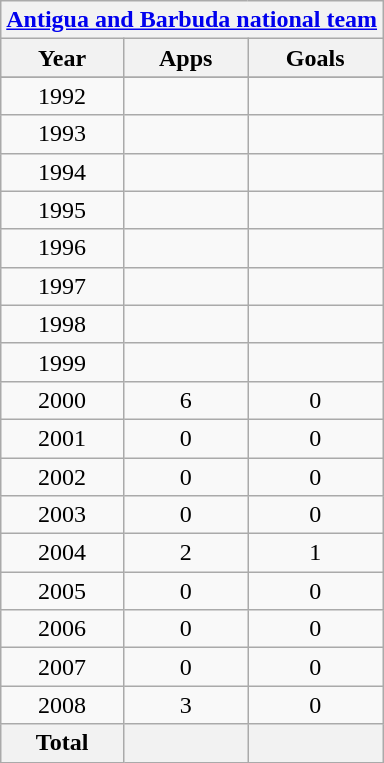<table class="wikitable" style="text-align:center">
<tr>
<th colspan=3><a href='#'>Antigua and Barbuda national team</a></th>
</tr>
<tr>
<th>Year</th>
<th>Apps</th>
<th>Goals</th>
</tr>
<tr>
</tr>
<tr>
<td>1992</td>
<td></td>
<td></td>
</tr>
<tr>
<td>1993</td>
<td></td>
<td></td>
</tr>
<tr>
<td>1994</td>
<td></td>
<td></td>
</tr>
<tr>
<td>1995</td>
<td></td>
<td></td>
</tr>
<tr>
<td>1996</td>
<td></td>
<td></td>
</tr>
<tr>
<td>1997</td>
<td></td>
<td></td>
</tr>
<tr>
<td>1998</td>
<td></td>
<td></td>
</tr>
<tr>
<td>1999</td>
<td></td>
<td></td>
</tr>
<tr>
<td>2000</td>
<td>6</td>
<td>0</td>
</tr>
<tr>
<td>2001</td>
<td>0</td>
<td>0</td>
</tr>
<tr>
<td>2002</td>
<td>0</td>
<td>0</td>
</tr>
<tr>
<td>2003</td>
<td>0</td>
<td>0</td>
</tr>
<tr>
<td>2004</td>
<td>2</td>
<td>1</td>
</tr>
<tr>
<td>2005</td>
<td>0</td>
<td>0</td>
</tr>
<tr>
<td>2006</td>
<td>0</td>
<td>0</td>
</tr>
<tr>
<td>2007</td>
<td>0</td>
<td>0</td>
</tr>
<tr>
<td>2008</td>
<td>3</td>
<td>0</td>
</tr>
<tr>
<th>Total</th>
<th></th>
<th></th>
</tr>
</table>
